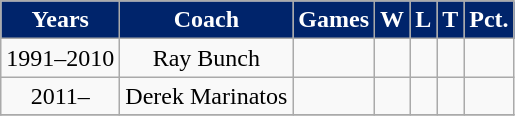<table class="wikitable" style="text-align:center">
<tr>
<th style="background:#00246B; color:White;">Years</th>
<th style="background:#00246B; color:White;">Coach</th>
<th style="background:#00246B; color:White;">Games</th>
<th style="background:#00246B; color:White;">W</th>
<th style="background:#00246B; color:White;">L</th>
<th style="background:#00246B; color:White;">T</th>
<th style="background:#00246B; color:White;">Pct.</th>
</tr>
<tr>
<td>1991–2010</td>
<td>Ray Bunch</td>
<td></td>
<td></td>
<td></td>
<td></td>
<td></td>
</tr>
<tr>
<td>2011–</td>
<td>Derek Marinatos</td>
<td></td>
<td></td>
<td></td>
<td></td>
<td></td>
</tr>
<tr>
</tr>
</table>
